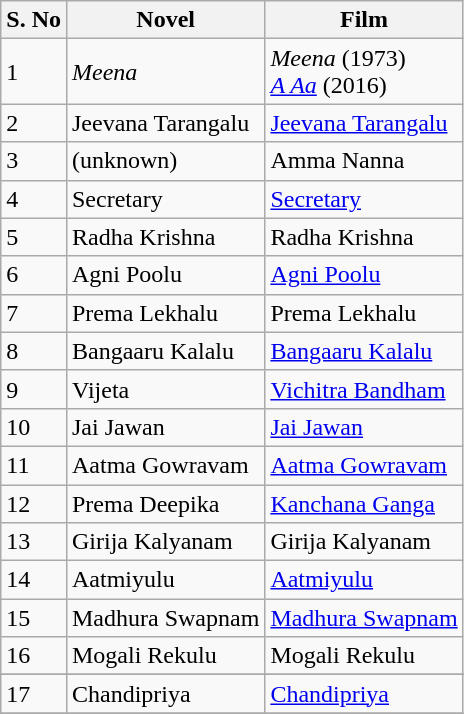<table class="wikitable">
<tr>
<th>S. No</th>
<th>Novel</th>
<th>Film</th>
</tr>
<tr>
<td>1</td>
<td><em>Meena</em></td>
<td><em>Meena</em> (1973)<br><em><a href='#'>A Aa</a></em> (2016)<em></td>
</tr>
<tr>
<td>2</td>
<td></em>Jeevana Tarangalu<em></td>
<td></em><a href='#'>Jeevana Tarangalu</a><em></td>
</tr>
<tr>
<td>3</td>
<td>(unknown)</td>
<td></em>Amma Nanna<em></td>
</tr>
<tr>
<td>4</td>
<td></em>Secretary<em></td>
<td></em><a href='#'>Secretary</a><em></td>
</tr>
<tr>
<td>5</td>
<td></em>Radha Krishna<em></td>
<td></em>Radha Krishna<em></td>
</tr>
<tr>
<td>6</td>
<td></em>Agni Poolu<em></td>
<td></em><a href='#'>Agni Poolu</a><em></td>
</tr>
<tr>
<td>7</td>
<td></em>Prema Lekhalu<em></td>
<td></em>Prema Lekhalu<em></td>
</tr>
<tr>
<td>8</td>
<td></em>Bangaaru Kalalu<em></td>
<td></em><a href='#'>Bangaaru Kalalu</a><em></td>
</tr>
<tr>
<td>9</td>
<td></em>Vijeta<em></td>
<td></em><a href='#'>Vichitra Bandham</a><em></td>
</tr>
<tr>
<td>10</td>
<td></em>Jai Jawan<em></td>
<td></em><a href='#'>Jai Jawan</a><em></td>
</tr>
<tr>
<td>11</td>
<td></em>Aatma Gowravam<em></td>
<td></em><a href='#'>Aatma Gowravam</a><em></td>
</tr>
<tr>
<td>12</td>
<td>Prema Deepika</td>
<td></em><a href='#'>Kanchana Ganga</a><em></td>
</tr>
<tr>
<td>13</td>
<td></em>Girija Kalyanam<em></td>
<td></em>Girija Kalyanam<em></td>
</tr>
<tr>
<td>14</td>
<td></em>Aatmiyulu<em></td>
<td></em><a href='#'>Aatmiyulu</a><em></td>
</tr>
<tr>
<td>15</td>
<td></em>Madhura Swapnam<em></td>
<td></em><a href='#'>Madhura Swapnam</a><em></td>
</tr>
<tr>
<td>16</td>
<td></em>Mogali Rekulu<em></td>
<td></em>Mogali Rekulu<em></td>
</tr>
<tr>
</tr>
<tr>
<td>17</td>
<td></em>Chandipriya<em></td>
<td></em><a href='#'>Chandipriya</a><em></td>
</tr>
<tr>
</tr>
</table>
